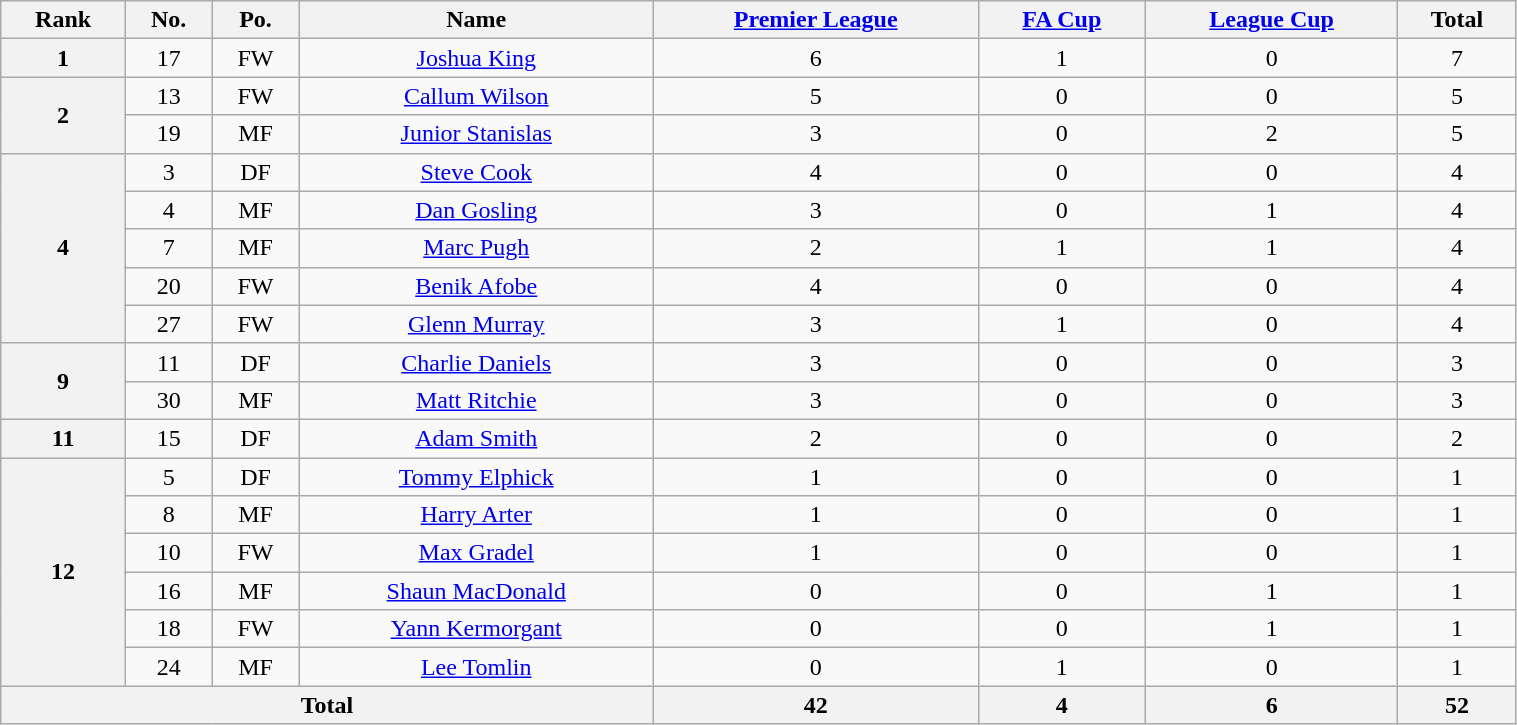<table class="wikitable" style="text-align:center; font-size:100%; width:80%;">
<tr>
<th>Rank</th>
<th>No.</th>
<th>Po.</th>
<th>Name</th>
<th><a href='#'>Premier League</a></th>
<th><a href='#'>FA Cup</a></th>
<th><a href='#'>League Cup</a></th>
<th>Total</th>
</tr>
<tr>
<th rowspan=1>1</th>
<td>17</td>
<td>FW</td>
<td> <a href='#'>Joshua King</a></td>
<td>6</td>
<td>1</td>
<td>0</td>
<td>7</td>
</tr>
<tr>
<th rowspan=2>2</th>
<td>13</td>
<td>FW</td>
<td> <a href='#'>Callum Wilson</a></td>
<td>5</td>
<td>0</td>
<td>0</td>
<td>5</td>
</tr>
<tr>
<td>19</td>
<td>MF</td>
<td> <a href='#'>Junior Stanislas</a></td>
<td>3</td>
<td>0</td>
<td>2</td>
<td>5</td>
</tr>
<tr>
<th rowspan=5>4</th>
<td>3</td>
<td>DF</td>
<td> <a href='#'>Steve Cook</a></td>
<td>4</td>
<td>0</td>
<td>0</td>
<td>4</td>
</tr>
<tr>
<td>4</td>
<td>MF</td>
<td> <a href='#'>Dan Gosling</a></td>
<td>3</td>
<td>0</td>
<td>1</td>
<td>4</td>
</tr>
<tr>
<td>7</td>
<td>MF</td>
<td> <a href='#'>Marc Pugh</a></td>
<td>2</td>
<td>1</td>
<td>1</td>
<td>4</td>
</tr>
<tr>
<td>20</td>
<td>FW</td>
<td> <a href='#'>Benik Afobe</a></td>
<td>4</td>
<td>0</td>
<td>0</td>
<td>4</td>
</tr>
<tr>
<td>27</td>
<td>FW</td>
<td> <a href='#'>Glenn Murray</a></td>
<td>3</td>
<td>1</td>
<td>0</td>
<td>4</td>
</tr>
<tr>
<th rowspan=2>9</th>
<td>11</td>
<td>DF</td>
<td> <a href='#'>Charlie Daniels</a></td>
<td>3</td>
<td>0</td>
<td>0</td>
<td>3</td>
</tr>
<tr>
<td>30</td>
<td>MF</td>
<td> <a href='#'>Matt Ritchie</a></td>
<td>3</td>
<td>0</td>
<td>0</td>
<td>3</td>
</tr>
<tr>
<th rowspan=1>11</th>
<td>15</td>
<td>DF</td>
<td> <a href='#'>Adam Smith</a></td>
<td>2</td>
<td>0</td>
<td>0</td>
<td>2</td>
</tr>
<tr>
<th rowspan=6>12</th>
<td>5</td>
<td>DF</td>
<td> <a href='#'>Tommy Elphick</a></td>
<td>1</td>
<td>0</td>
<td>0</td>
<td>1</td>
</tr>
<tr>
<td>8</td>
<td>MF</td>
<td> <a href='#'>Harry Arter</a></td>
<td>1</td>
<td>0</td>
<td>0</td>
<td>1</td>
</tr>
<tr>
<td>10</td>
<td>FW</td>
<td> <a href='#'>Max Gradel</a></td>
<td>1</td>
<td>0</td>
<td>0</td>
<td>1</td>
</tr>
<tr>
<td>16</td>
<td>MF</td>
<td> <a href='#'>Shaun MacDonald</a></td>
<td>0</td>
<td>0</td>
<td>1</td>
<td>1</td>
</tr>
<tr>
<td>18</td>
<td>FW</td>
<td> <a href='#'>Yann Kermorgant</a></td>
<td>0</td>
<td>0</td>
<td>1</td>
<td>1</td>
</tr>
<tr>
<td>24</td>
<td>MF</td>
<td> <a href='#'>Lee Tomlin</a></td>
<td>0</td>
<td>1</td>
<td>0</td>
<td>1</td>
</tr>
<tr>
<th colspan=4>Total</th>
<th>42</th>
<th>4</th>
<th>6</th>
<th>52</th>
</tr>
</table>
